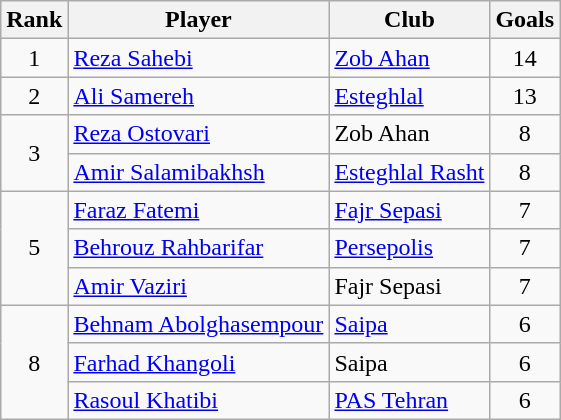<table class="wikitable">
<tr>
<th>Rank</th>
<th>Player</th>
<th>Club</th>
<th>Goals</th>
</tr>
<tr>
<td align=center>1</td>
<td> <a href='#'>Reza Sahebi</a></td>
<td><a href='#'>Zob Ahan</a></td>
<td align=center>14</td>
</tr>
<tr>
<td align=center>2</td>
<td> <a href='#'>Ali Samereh</a></td>
<td><a href='#'>Esteghlal</a></td>
<td align=center>13</td>
</tr>
<tr>
<td rowspan="2" style="text-align:center;">3</td>
<td> <a href='#'>Reza Ostovari</a></td>
<td>Zob Ahan</td>
<td align=center>8</td>
</tr>
<tr>
<td> <a href='#'>Amir Salamibakhsh</a></td>
<td><a href='#'>Esteghlal Rasht</a></td>
<td align=center>8</td>
</tr>
<tr>
<td rowspan="3" style="text-align:center;">5</td>
<td> <a href='#'>Faraz Fatemi</a></td>
<td><a href='#'>Fajr Sepasi</a></td>
<td align=center>7</td>
</tr>
<tr>
<td> <a href='#'>Behrouz Rahbarifar</a></td>
<td><a href='#'>Persepolis</a></td>
<td align=center>7</td>
</tr>
<tr>
<td> <a href='#'>Amir Vaziri</a></td>
<td>Fajr Sepasi</td>
<td align=center>7</td>
</tr>
<tr>
<td rowspan="3" style="text-align:center;">8</td>
<td> <a href='#'>Behnam Abolghasempour</a></td>
<td><a href='#'>Saipa</a></td>
<td align=center>6</td>
</tr>
<tr>
<td> <a href='#'>Farhad Khangoli</a></td>
<td>Saipa</td>
<td align=center>6</td>
</tr>
<tr>
<td> <a href='#'>Rasoul Khatibi</a></td>
<td><a href='#'>PAS Tehran</a></td>
<td align=center>6</td>
</tr>
</table>
